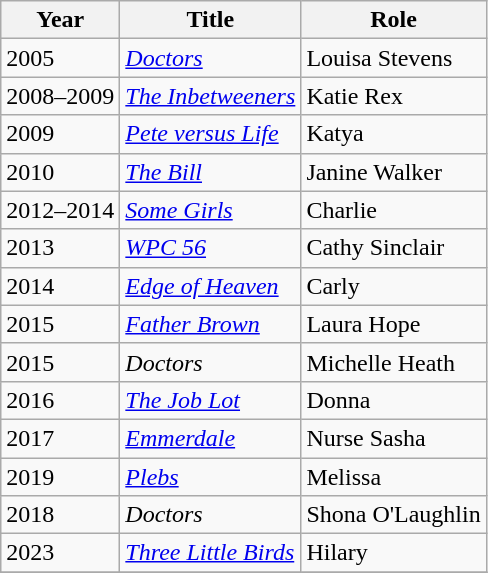<table class="wikitable plainrowheaders sortable">
<tr>
<th scope="col">Year</th>
<th scope="col">Title</th>
<th scope="col">Role</th>
</tr>
<tr>
<td>2005</td>
<td><em><a href='#'>Doctors</a></em></td>
<td>Louisa Stevens</td>
</tr>
<tr>
<td>2008–2009</td>
<td><em><a href='#'>The Inbetweeners</a></em></td>
<td>Katie Rex</td>
</tr>
<tr>
<td>2009</td>
<td><em><a href='#'>Pete versus Life</a></em></td>
<td>Katya</td>
</tr>
<tr>
<td>2010</td>
<td><em><a href='#'>The Bill</a></em></td>
<td>Janine Walker</td>
</tr>
<tr>
<td>2012–2014</td>
<td><em><a href='#'>Some Girls</a></em></td>
<td>Charlie</td>
</tr>
<tr>
<td>2013</td>
<td><em><a href='#'>WPC 56</a></em></td>
<td>Cathy Sinclair</td>
</tr>
<tr>
<td>2014</td>
<td><em><a href='#'>Edge of Heaven</a></em></td>
<td>Carly</td>
</tr>
<tr>
<td>2015</td>
<td><em><a href='#'>Father Brown</a></em></td>
<td>Laura Hope</td>
</tr>
<tr>
<td>2015</td>
<td><em>Doctors</em></td>
<td>Michelle Heath</td>
</tr>
<tr>
<td>2016</td>
<td><em><a href='#'>The Job Lot</a></em></td>
<td>Donna</td>
</tr>
<tr>
<td>2017</td>
<td><em><a href='#'>Emmerdale</a></em></td>
<td>Nurse Sasha</td>
</tr>
<tr>
<td>2019</td>
<td><em><a href='#'>Plebs</a></em></td>
<td>Melissa</td>
</tr>
<tr>
<td>2018</td>
<td><em>Doctors</em></td>
<td>Shona O'Laughlin</td>
</tr>
<tr>
<td>2023</td>
<td><em><a href='#'>Three Little Birds</a></em></td>
<td>Hilary</td>
</tr>
<tr>
</tr>
</table>
